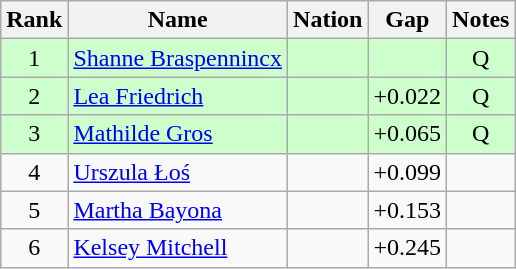<table class="wikitable sortable" style="text-align:center">
<tr>
<th>Rank</th>
<th>Name</th>
<th>Nation</th>
<th>Gap</th>
<th>Notes</th>
</tr>
<tr bgcolor=ccffcc>
<td>1</td>
<td align=left><a href='#'>Shanne Braspennincx</a></td>
<td align=left></td>
<td></td>
<td>Q</td>
</tr>
<tr bgcolor=ccffcc>
<td>2</td>
<td align=left><a href='#'>Lea Friedrich</a></td>
<td align=left></td>
<td>+0.022</td>
<td>Q</td>
</tr>
<tr bgcolor=ccffcc>
<td>3</td>
<td align=left><a href='#'>Mathilde Gros</a></td>
<td align=left></td>
<td>+0.065</td>
<td>Q</td>
</tr>
<tr>
<td>4</td>
<td align=left><a href='#'>Urszula Łoś</a></td>
<td align=left></td>
<td>+0.099</td>
<td></td>
</tr>
<tr>
<td>5</td>
<td align=left><a href='#'>Martha Bayona</a></td>
<td align=left></td>
<td>+0.153</td>
<td></td>
</tr>
<tr>
<td>6</td>
<td align=left><a href='#'>Kelsey Mitchell</a></td>
<td align=left></td>
<td>+0.245</td>
<td></td>
</tr>
</table>
